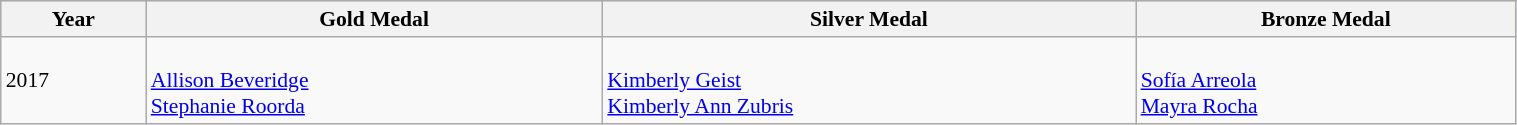<table class="wikitable"  style="font-size:90%; width:80%;">
<tr style="background:#ccf;">
<th>Year</th>
<th> <strong>Gold Medal</strong></th>
<th> <strong>Silver Medal</strong></th>
<th> <strong>Bronze Medal</strong></th>
</tr>
<tr>
<td>2017</td>
<td><br><a href='#'>Allison Beveridge</a><br><a href='#'>Stephanie Roorda</a></td>
<td><br><a href='#'>Kimberly Geist</a><br><a href='#'>Kimberly Ann Zubris</a></td>
<td><br><a href='#'>Sofía Arreola</a><br><a href='#'>Mayra Rocha</a></td>
</tr>
</table>
